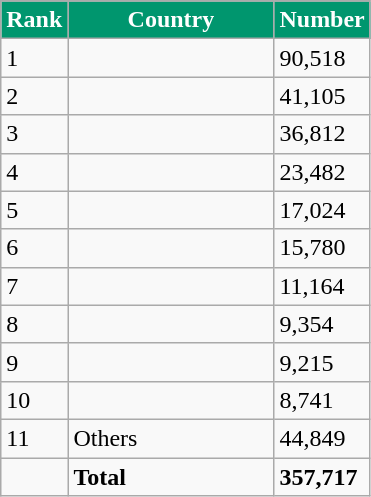<table class="wikitable">
<tr>
</tr>
<tr style="color:white;">
<th style="width:5px; background:#00966E;">Rank</th>
<th style="width:130px; background:#00966E;">Country</th>
<th style="width:50px; background:#00966E;">Number</th>
</tr>
<tr>
<td>1</td>
<td></td>
<td>90,518</td>
</tr>
<tr>
<td>2</td>
<td></td>
<td>41,105</td>
</tr>
<tr>
<td>3</td>
<td></td>
<td>36,812</td>
</tr>
<tr>
<td>4</td>
<td></td>
<td>23,482</td>
</tr>
<tr>
<td>5</td>
<td></td>
<td>17,024</td>
</tr>
<tr>
<td>6</td>
<td></td>
<td>15,780</td>
</tr>
<tr>
<td>7</td>
<td></td>
<td>11,164</td>
</tr>
<tr>
<td>8</td>
<td></td>
<td>9,354</td>
</tr>
<tr>
<td>9</td>
<td></td>
<td>9,215</td>
</tr>
<tr>
<td>10</td>
<td></td>
<td>8,741</td>
</tr>
<tr>
<td>11</td>
<td>Others</td>
<td>44,849</td>
</tr>
<tr>
<td></td>
<td><strong>Total</strong></td>
<td><strong>357,717</strong></td>
</tr>
</table>
